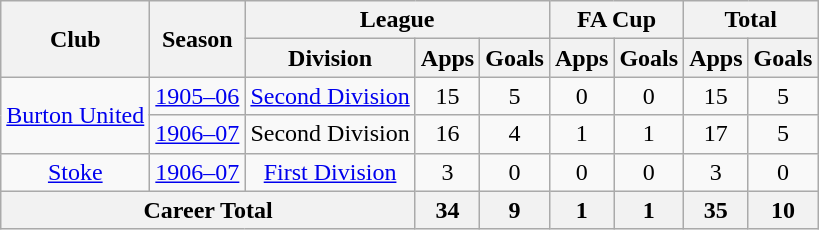<table class="wikitable" style="text-align: center;">
<tr>
<th rowspan="2">Club</th>
<th rowspan="2">Season</th>
<th colspan="3">League</th>
<th colspan="2">FA Cup</th>
<th colspan="2">Total</th>
</tr>
<tr>
<th>Division</th>
<th>Apps</th>
<th>Goals</th>
<th>Apps</th>
<th>Goals</th>
<th>Apps</th>
<th>Goals</th>
</tr>
<tr>
<td rowspan="2"><a href='#'>Burton United</a></td>
<td><a href='#'>1905–06</a></td>
<td><a href='#'>Second Division</a></td>
<td>15</td>
<td>5</td>
<td>0</td>
<td>0</td>
<td>15</td>
<td>5</td>
</tr>
<tr>
<td><a href='#'>1906–07</a></td>
<td>Second Division</td>
<td>16</td>
<td>4</td>
<td>1</td>
<td>1</td>
<td>17</td>
<td>5</td>
</tr>
<tr>
<td><a href='#'>Stoke</a></td>
<td><a href='#'>1906–07</a></td>
<td><a href='#'>First Division</a></td>
<td>3</td>
<td>0</td>
<td>0</td>
<td>0</td>
<td>3</td>
<td>0</td>
</tr>
<tr>
<th colspan="3">Career Total</th>
<th>34</th>
<th>9</th>
<th>1</th>
<th>1</th>
<th>35</th>
<th>10</th>
</tr>
</table>
